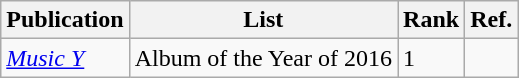<table class="wikitable">
<tr>
<th>Publication</th>
<th>List</th>
<th>Rank</th>
<th>Ref.</th>
</tr>
<tr>
<td><em><a href='#'>Music Y</a></em></td>
<td>Album of the Year of 2016</td>
<td>1</td>
<td></td>
</tr>
</table>
